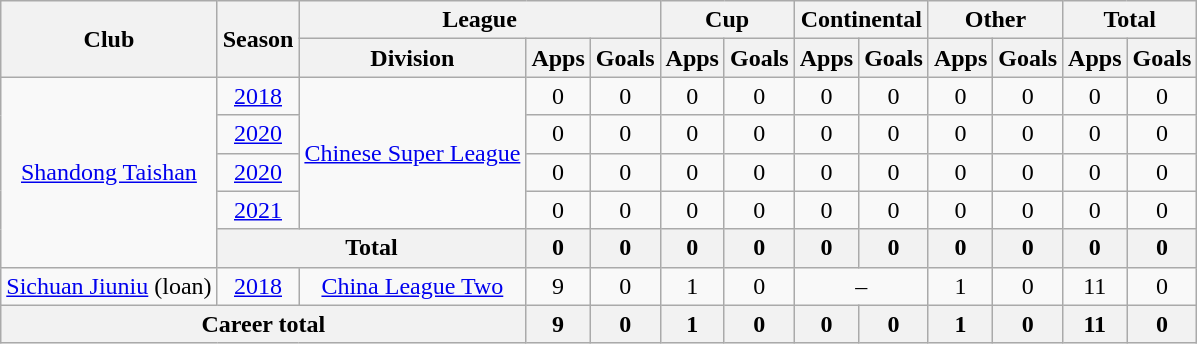<table class="wikitable" style="text-align: center">
<tr>
<th rowspan="2">Club</th>
<th rowspan="2">Season</th>
<th colspan="3">League</th>
<th colspan="2">Cup</th>
<th colspan="2">Continental</th>
<th colspan="2">Other</th>
<th colspan="2">Total</th>
</tr>
<tr>
<th>Division</th>
<th>Apps</th>
<th>Goals</th>
<th>Apps</th>
<th>Goals</th>
<th>Apps</th>
<th>Goals</th>
<th>Apps</th>
<th>Goals</th>
<th>Apps</th>
<th>Goals</th>
</tr>
<tr>
<td rowspan="5"><a href='#'>Shandong Taishan</a></td>
<td><a href='#'>2018</a></td>
<td rowspan="4"><a href='#'>Chinese Super League</a></td>
<td>0</td>
<td>0</td>
<td>0</td>
<td>0</td>
<td>0</td>
<td>0</td>
<td>0</td>
<td>0</td>
<td>0</td>
<td>0</td>
</tr>
<tr>
<td><a href='#'>2020</a></td>
<td>0</td>
<td>0</td>
<td>0</td>
<td>0</td>
<td>0</td>
<td>0</td>
<td>0</td>
<td>0</td>
<td>0</td>
<td>0</td>
</tr>
<tr>
<td><a href='#'>2020</a></td>
<td>0</td>
<td>0</td>
<td>0</td>
<td>0</td>
<td>0</td>
<td>0</td>
<td>0</td>
<td>0</td>
<td>0</td>
<td>0</td>
</tr>
<tr>
<td><a href='#'>2021</a></td>
<td>0</td>
<td>0</td>
<td>0</td>
<td>0</td>
<td>0</td>
<td>0</td>
<td>0</td>
<td>0</td>
<td>0</td>
<td>0</td>
</tr>
<tr>
<th colspan=2>Total</th>
<th>0</th>
<th>0</th>
<th>0</th>
<th>0</th>
<th>0</th>
<th>0</th>
<th>0</th>
<th>0</th>
<th>0</th>
<th>0</th>
</tr>
<tr>
<td><a href='#'>Sichuan Jiuniu</a> (loan)</td>
<td><a href='#'>2018</a></td>
<td><a href='#'>China League Two</a></td>
<td>9</td>
<td>0</td>
<td>1</td>
<td>0</td>
<td colspan="2">–</td>
<td>1</td>
<td>0</td>
<td>11</td>
<td>0</td>
</tr>
<tr>
<th colspan=3>Career total</th>
<th>9</th>
<th>0</th>
<th>1</th>
<th>0</th>
<th>0</th>
<th>0</th>
<th>1</th>
<th>0</th>
<th>11</th>
<th>0</th>
</tr>
</table>
